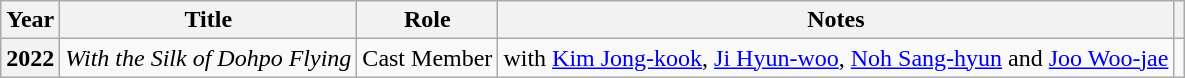<table class="wikitable  plainrowheaders">
<tr>
<th scope="col">Year</th>
<th scope="col">Title</th>
<th scope="col">Role</th>
<th scope="col">Notes</th>
<th scope="col" class="unsortable"></th>
</tr>
<tr>
<th scope="row" rowspan="1">2022</th>
<td><em>With the Silk of Dohpo Flying</em></td>
<td>Cast Member</td>
<td>with <a href='#'>Kim Jong-kook</a>, <a href='#'>Ji Hyun-woo</a>, <a href='#'>Noh Sang-hyun</a> and <a href='#'>Joo Woo-jae</a></td>
<td></td>
</tr>
</table>
